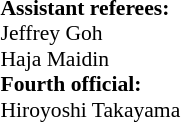<table width=50% style="font-size: 90%">
<tr>
<td><br><strong>Assistant referees:</strong>
<br> Jeffrey Goh
<br> Haja Maidin
<br><strong>Fourth official:</strong>
<br> Hiroyoshi Takayama</td>
</tr>
</table>
